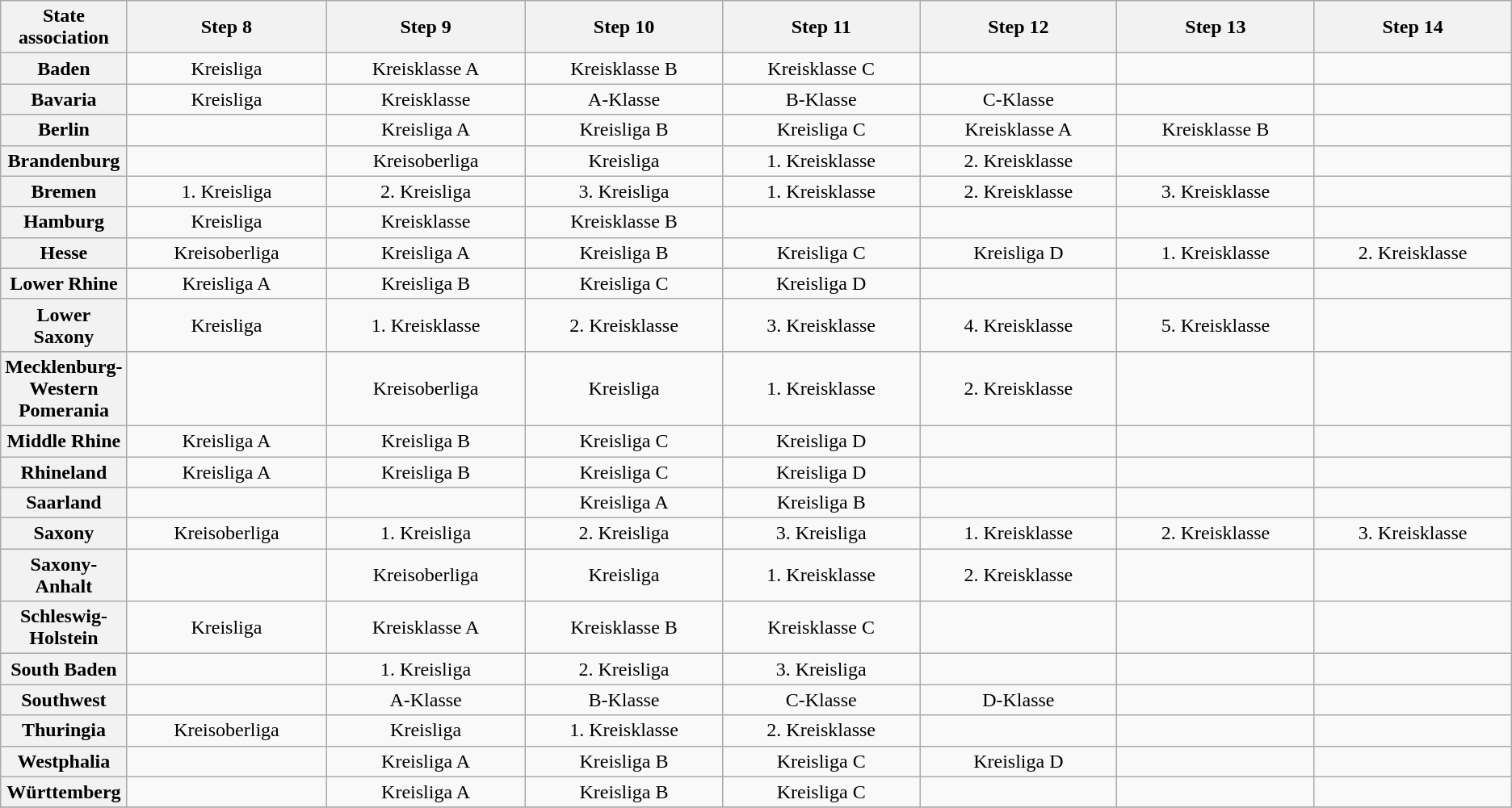<table class="wikitable" style="text-align:center">
<tr>
<th>State association</th>
<th width="14%">Step 8</th>
<th width="14%">Step 9</th>
<th width="14%">Step 10</th>
<th width="14%">Step 11</th>
<th width="14%">Step 12</th>
<th width="14%">Step 13</th>
<th width="14%">Step 14</th>
</tr>
<tr>
<th>Baden</th>
<td>Kreisliga</td>
<td>Kreisklasse A</td>
<td>Kreisklasse B</td>
<td>Kreisklasse C</td>
<td></td>
<td></td>
<td></td>
</tr>
<tr>
<th>Bavaria</th>
<td>Kreisliga</td>
<td>Kreisklasse</td>
<td>A-Klasse</td>
<td>B-Klasse</td>
<td>C-Klasse</td>
<td></td>
<td></td>
</tr>
<tr>
<th>Berlin</th>
<td></td>
<td>Kreisliga A</td>
<td>Kreisliga B</td>
<td>Kreisliga C</td>
<td>Kreisklasse A</td>
<td>Kreisklasse B</td>
<td></td>
</tr>
<tr>
<th>Brandenburg</th>
<td></td>
<td>Kreisoberliga</td>
<td>Kreisliga</td>
<td>1. Kreisklasse</td>
<td>2. Kreisklasse</td>
<td></td>
<td></td>
</tr>
<tr>
<th>Bremen</th>
<td>1. Kreisliga</td>
<td>2. Kreisliga</td>
<td>3. Kreisliga</td>
<td>1. Kreisklasse</td>
<td>2. Kreisklasse</td>
<td>3. Kreisklasse</td>
<td></td>
</tr>
<tr>
<th>Hamburg</th>
<td>Kreisliga</td>
<td>Kreisklasse</td>
<td>Kreisklasse B</td>
<td></td>
<td></td>
<td></td>
<td></td>
</tr>
<tr>
<th>Hesse</th>
<td>Kreisoberliga</td>
<td>Kreisliga A</td>
<td>Kreisliga B</td>
<td>Kreisliga C</td>
<td>Kreisliga D</td>
<td>1. Kreisklasse</td>
<td>2. Kreisklasse</td>
</tr>
<tr>
<th>Lower Rhine</th>
<td>Kreisliga A</td>
<td>Kreisliga B</td>
<td>Kreisliga C</td>
<td>Kreisliga D</td>
<td></td>
<td></td>
<td></td>
</tr>
<tr>
<th>Lower Saxony</th>
<td>Kreisliga</td>
<td>1. Kreisklasse</td>
<td>2. Kreisklasse</td>
<td>3. Kreisklasse</td>
<td>4. Kreisklasse</td>
<td>5. Kreisklasse</td>
<td></td>
</tr>
<tr>
<th>Mecklenburg-Western Pomerania</th>
<td></td>
<td>Kreisoberliga</td>
<td>Kreisliga</td>
<td>1. Kreisklasse</td>
<td>2. Kreisklasse</td>
<td></td>
<td></td>
</tr>
<tr>
<th>Middle Rhine</th>
<td>Kreisliga A</td>
<td>Kreisliga B</td>
<td>Kreisliga C</td>
<td>Kreisliga D</td>
<td></td>
<td></td>
<td></td>
</tr>
<tr>
<th>Rhineland</th>
<td>Kreisliga A</td>
<td>Kreisliga B</td>
<td>Kreisliga C</td>
<td>Kreisliga D</td>
<td></td>
<td></td>
<td></td>
</tr>
<tr>
<th>Saarland</th>
<td></td>
<td></td>
<td>Kreisliga A</td>
<td>Kreisliga B</td>
<td></td>
<td></td>
<td></td>
</tr>
<tr>
<th>Saxony</th>
<td>Kreisoberliga</td>
<td>1. Kreisliga</td>
<td>2. Kreisliga</td>
<td>3. Kreisliga</td>
<td>1. Kreisklasse</td>
<td>2. Kreisklasse</td>
<td>3. Kreisklasse</td>
</tr>
<tr>
<th>Saxony-Anhalt</th>
<td></td>
<td>Kreisoberliga</td>
<td>Kreisliga</td>
<td>1. Kreisklasse</td>
<td>2. Kreisklasse</td>
<td></td>
<td></td>
</tr>
<tr>
<th>Schleswig-Holstein</th>
<td>Kreisliga</td>
<td>Kreisklasse A</td>
<td>Kreisklasse B</td>
<td>Kreisklasse C</td>
<td></td>
<td></td>
<td></td>
</tr>
<tr>
<th>South Baden</th>
<td></td>
<td>1. Kreisliga</td>
<td>2. Kreisliga</td>
<td>3. Kreisliga</td>
<td></td>
<td></td>
<td></td>
</tr>
<tr>
<th>Southwest</th>
<td></td>
<td>A-Klasse</td>
<td>B-Klasse</td>
<td>C-Klasse</td>
<td>D-Klasse</td>
<td></td>
<td></td>
</tr>
<tr>
<th>Thuringia</th>
<td>Kreisoberliga</td>
<td>Kreisliga</td>
<td>1. Kreisklasse</td>
<td>2. Kreisklasse</td>
<td></td>
<td></td>
<td></td>
</tr>
<tr>
<th>Westphalia</th>
<td></td>
<td>Kreisliga A</td>
<td>Kreisliga B</td>
<td>Kreisliga C</td>
<td>Kreisliga D</td>
<td></td>
<td></td>
</tr>
<tr>
<th>Württemberg</th>
<td></td>
<td>Kreisliga A</td>
<td>Kreisliga B</td>
<td>Kreisliga C</td>
<td></td>
<td></td>
<td></td>
</tr>
<tr>
</tr>
</table>
